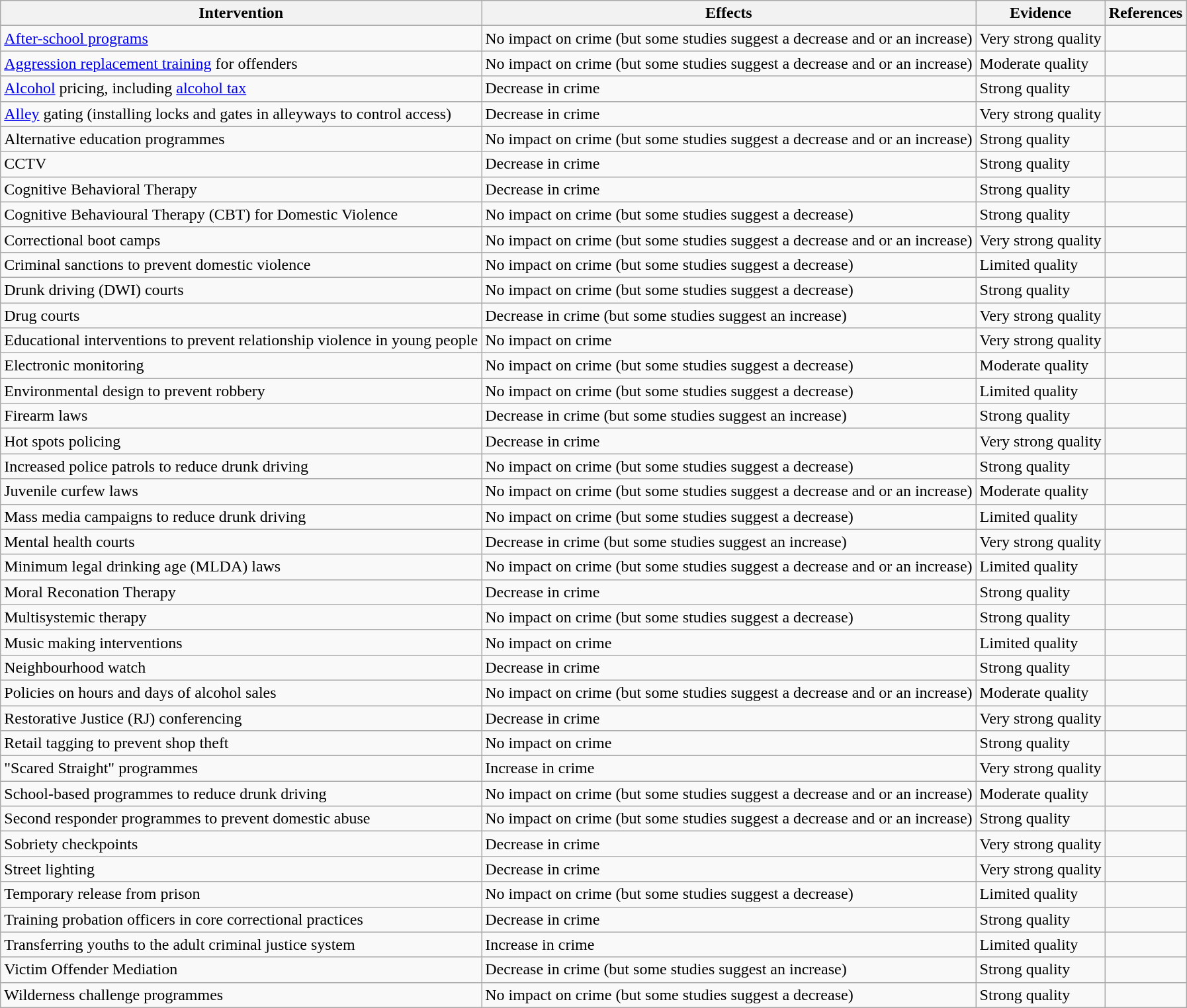<table class="wikitable sortable">
<tr>
<th class="sortable">Intervention</th>
<th class="sortable">Effects</th>
<th>Evidence</th>
<th>References</th>
</tr>
<tr>
<td><a href='#'>After-school programs</a></td>
<td>No impact on crime (but some studies suggest a decrease and or an increase)</td>
<td>Very strong quality</td>
<td></td>
</tr>
<tr>
<td><a href='#'>Aggression replacement training</a> for offenders</td>
<td>No impact on crime (but some studies suggest a decrease and or an increase)</td>
<td>Moderate quality</td>
<td></td>
</tr>
<tr>
<td><a href='#'>Alcohol</a> pricing, including <a href='#'>alcohol tax</a></td>
<td>Decrease in crime</td>
<td>Strong quality</td>
<td></td>
</tr>
<tr>
<td><a href='#'>Alley</a> gating (installing locks and gates in alleyways to control access)</td>
<td>Decrease in crime</td>
<td>Very strong quality</td>
<td></td>
</tr>
<tr>
<td>Alternative education programmes</td>
<td>No impact on crime (but some studies suggest a decrease and or an increase)</td>
<td>Strong quality</td>
<td></td>
</tr>
<tr>
<td>CCTV</td>
<td>Decrease in crime</td>
<td>Strong quality</td>
<td></td>
</tr>
<tr>
<td>Cognitive Behavioral Therapy</td>
<td>Decrease in crime</td>
<td>Strong quality</td>
<td></td>
</tr>
<tr>
<td>Cognitive Behavioural Therapy (CBT) for Domestic Violence</td>
<td>No impact on crime (but some studies suggest a decrease)</td>
<td>Strong quality</td>
<td></td>
</tr>
<tr>
<td>Correctional boot camps</td>
<td>No impact on crime (but some studies suggest a decrease and or an increase)</td>
<td>Very strong quality</td>
<td></td>
</tr>
<tr>
<td>Criminal sanctions to prevent domestic violence</td>
<td>No impact on crime (but some studies suggest a decrease)</td>
<td>Limited quality</td>
<td></td>
</tr>
<tr>
<td>Drunk driving (DWI) courts</td>
<td>No impact on crime (but some studies suggest a decrease)</td>
<td>Strong quality</td>
<td></td>
</tr>
<tr>
<td>Drug courts</td>
<td>Decrease in crime (but some studies suggest an increase)</td>
<td>Very strong quality</td>
<td></td>
</tr>
<tr>
<td>Educational interventions to prevent relationship violence in young people</td>
<td>No impact on crime</td>
<td>Very strong quality</td>
<td></td>
</tr>
<tr>
<td>Electronic monitoring</td>
<td>No impact on crime (but some studies suggest a decrease)</td>
<td>Moderate quality</td>
<td></td>
</tr>
<tr>
<td>Environmental design to prevent robbery</td>
<td>No impact on crime (but some studies suggest a decrease)</td>
<td>Limited quality</td>
<td></td>
</tr>
<tr>
<td>Firearm laws</td>
<td>Decrease in crime (but some studies suggest an increase)</td>
<td>Strong quality</td>
<td></td>
</tr>
<tr>
<td>Hot spots policing</td>
<td>Decrease in crime</td>
<td>Very strong quality</td>
<td></td>
</tr>
<tr>
<td>Increased police patrols to reduce drunk driving</td>
<td>No impact on crime (but some studies suggest a decrease)</td>
<td>Strong quality</td>
<td></td>
</tr>
<tr>
<td>Juvenile curfew laws</td>
<td>No impact on crime (but some studies suggest a decrease and or an increase)</td>
<td>Moderate quality</td>
<td></td>
</tr>
<tr>
<td>Mass media campaigns to reduce drunk driving</td>
<td>No impact on crime (but some studies suggest a decrease)</td>
<td>Limited quality</td>
<td></td>
</tr>
<tr>
<td>Mental health courts</td>
<td>Decrease in crime (but some studies suggest an increase)</td>
<td>Very strong quality</td>
<td></td>
</tr>
<tr>
<td>Minimum legal drinking age (MLDA) laws</td>
<td>No impact on crime (but some studies suggest a decrease and or an increase)</td>
<td>Limited quality</td>
<td></td>
</tr>
<tr>
<td>Moral Reconation Therapy</td>
<td>Decrease in crime</td>
<td>Strong quality</td>
<td></td>
</tr>
<tr>
<td>Multisystemic therapy</td>
<td>No impact on crime (but some studies suggest a decrease)</td>
<td>Strong quality</td>
<td></td>
</tr>
<tr>
<td>Music making interventions</td>
<td>No impact on crime</td>
<td>Limited quality</td>
<td></td>
</tr>
<tr>
<td>Neighbourhood watch</td>
<td>Decrease in crime</td>
<td>Strong quality</td>
<td></td>
</tr>
<tr>
<td>Policies on hours and days of alcohol sales</td>
<td>No impact on crime (but some studies suggest a decrease and or an increase)</td>
<td>Moderate quality</td>
<td></td>
</tr>
<tr>
<td>Restorative Justice (RJ) conferencing</td>
<td>Decrease in crime</td>
<td>Very strong quality</td>
<td></td>
</tr>
<tr>
<td>Retail tagging to prevent shop theft</td>
<td>No impact on crime</td>
<td>Strong quality</td>
<td></td>
</tr>
<tr>
<td>"Scared Straight" programmes</td>
<td>Increase in crime</td>
<td>Very strong quality</td>
<td></td>
</tr>
<tr>
<td>School-based programmes to reduce drunk driving</td>
<td>No impact on crime (but some studies suggest a decrease and or an increase)</td>
<td>Moderate quality</td>
<td></td>
</tr>
<tr>
<td>Second responder programmes to prevent domestic abuse</td>
<td>No impact on crime (but some studies suggest a decrease and or an increase)</td>
<td>Strong quality</td>
<td></td>
</tr>
<tr>
<td>Sobriety checkpoints</td>
<td>Decrease in crime</td>
<td>Very strong quality</td>
<td></td>
</tr>
<tr>
<td>Street lighting</td>
<td>Decrease in crime</td>
<td>Very strong quality</td>
<td></td>
</tr>
<tr>
<td>Temporary release from prison</td>
<td>No impact on crime (but some studies suggest a decrease)</td>
<td>Limited quality</td>
<td></td>
</tr>
<tr>
<td>Training probation officers in core correctional practices</td>
<td>Decrease in crime</td>
<td>Strong quality</td>
<td></td>
</tr>
<tr>
<td>Transferring youths to the adult criminal justice system</td>
<td>Increase in crime</td>
<td>Limited quality</td>
<td></td>
</tr>
<tr>
<td>Victim Offender Mediation</td>
<td>Decrease in crime (but some studies suggest an increase)</td>
<td>Strong quality</td>
<td></td>
</tr>
<tr>
<td>Wilderness challenge programmes</td>
<td>No impact on crime (but some studies suggest a decrease)</td>
<td>Strong quality</td>
<td></td>
</tr>
</table>
